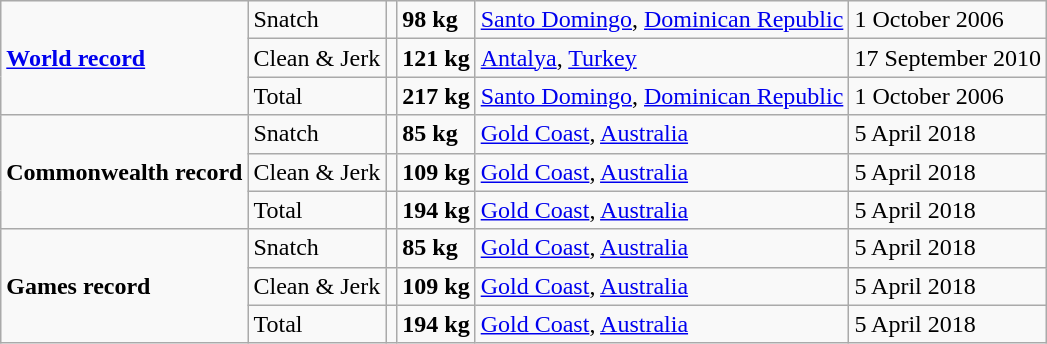<table class="wikitable">
<tr>
<td rowspan=3><strong><a href='#'>World record</a></strong></td>
<td>Snatch</td>
<td></td>
<td><strong>98 kg</strong></td>
<td><a href='#'>Santo Domingo</a>, <a href='#'>Dominican Republic</a></td>
<td>1 October 2006</td>
</tr>
<tr>
<td>Clean & Jerk</td>
<td></td>
<td><strong>121 kg</strong></td>
<td><a href='#'>Antalya</a>, <a href='#'>Turkey</a></td>
<td>17 September 2010</td>
</tr>
<tr>
<td>Total</td>
<td></td>
<td><strong>217 kg</strong></td>
<td><a href='#'>Santo Domingo</a>, <a href='#'>Dominican Republic</a></td>
<td>1 October 2006</td>
</tr>
<tr>
<td rowspan=3><strong>Commonwealth record</strong></td>
<td>Snatch</td>
<td></td>
<td><strong>85 kg</strong></td>
<td><a href='#'>Gold Coast</a>, <a href='#'>Australia</a></td>
<td>5 April 2018</td>
</tr>
<tr>
<td>Clean & Jerk</td>
<td></td>
<td><strong>109 kg</strong></td>
<td><a href='#'>Gold Coast</a>, <a href='#'>Australia</a></td>
<td>5 April 2018</td>
</tr>
<tr>
<td>Total</td>
<td></td>
<td><strong>194 kg</strong></td>
<td><a href='#'>Gold Coast</a>, <a href='#'>Australia</a></td>
<td>5 April 2018</td>
</tr>
<tr>
<td rowspan=3><strong>Games record</strong></td>
<td>Snatch</td>
<td></td>
<td><strong>85 kg</strong></td>
<td><a href='#'>Gold Coast</a>, <a href='#'>Australia</a></td>
<td>5 April 2018</td>
</tr>
<tr>
<td>Clean & Jerk</td>
<td></td>
<td><strong>109 kg</strong></td>
<td><a href='#'>Gold Coast</a>, <a href='#'>Australia</a></td>
<td>5 April 2018</td>
</tr>
<tr>
<td>Total</td>
<td></td>
<td><strong>194 kg</strong></td>
<td><a href='#'>Gold Coast</a>, <a href='#'>Australia</a></td>
<td>5 April 2018</td>
</tr>
</table>
